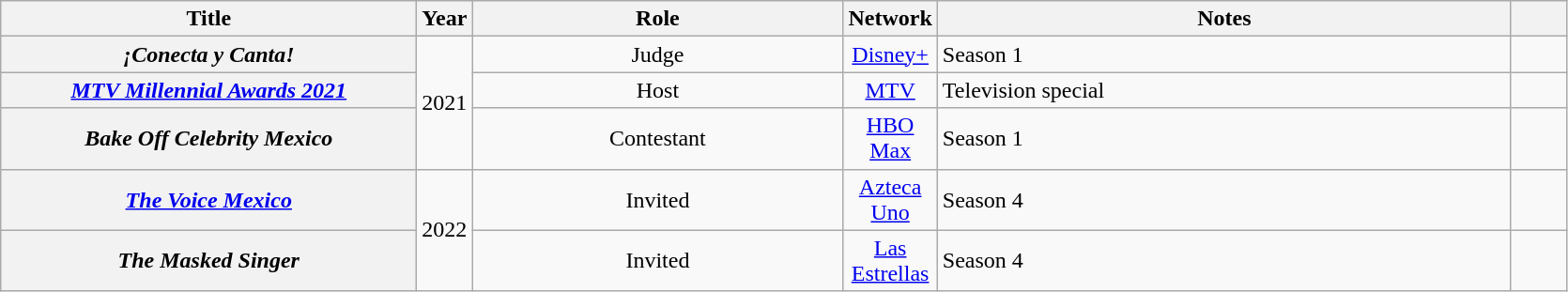<table class="wikitable sortable plainrowheaders" style="text-align:center;">
<tr>
<th scope="col" style="width: 18em;">Title</th>
<th scope="col" style="width: 2em;">Year</th>
<th scope="col" style="width: 16em;">Role</th>
<th scope="col" style="width: 2em;">Network</th>
<th scope="col" style="width: 25em;" class="unsortable">Notes</th>
<th scope="col" style="width: 2em;" class="unsortable"></th>
</tr>
<tr>
<th scope="row"><em>¡Conecta y Canta!</em></th>
<td rowspan="3">2021</td>
<td>Judge</td>
<td><a href='#'>Disney+</a></td>
<td style="text-align:left;">Season 1</td>
<td></td>
</tr>
<tr>
<th scope="row"><em><a href='#'>MTV Millennial Awards 2021</a></em></th>
<td>Host</td>
<td><a href='#'>MTV</a></td>
<td style="text-align:left;">Television special</td>
<td></td>
</tr>
<tr>
<th scope="row"><em>Bake Off Celebrity Mexico</em></th>
<td>Contestant</td>
<td><a href='#'>HBO Max</a></td>
<td style="text-align:left;">Season 1</td>
<td></td>
</tr>
<tr>
<th scope="row"><em><a href='#'>The Voice Mexico</a></em></th>
<td rowspan="2">2022</td>
<td>Invited</td>
<td><a href='#'>Azteca Uno</a></td>
<td style="text-align:left;">Season 4</td>
<td></td>
</tr>
<tr>
<th scope="row"><em>The Masked Singer</em></th>
<td>Invited</td>
<td><a href='#'>Las Estrellas</a></td>
<td style="text-align:left;">Season 4</td>
<td></td>
</tr>
</table>
